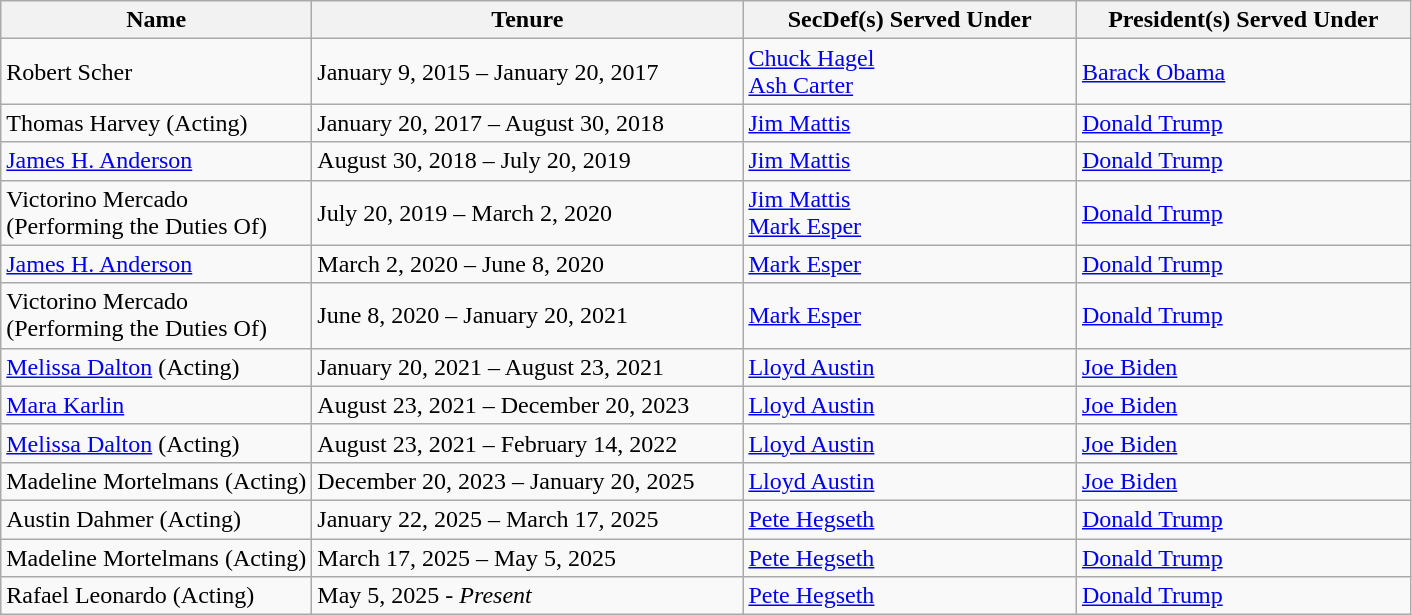<table class="wikitable">
<tr>
<th scope="col" style="width:200px;">Name</th>
<th scope="col" style="width:280px;">Tenure</th>
<th scope="col" style="width:215px;">SecDef(s) Served Under</th>
<th scope="col" style="width:215px;">President(s) Served Under</th>
</tr>
<tr>
<td>Robert Scher</td>
<td>January 9, 2015 – January 20, 2017</td>
<td><a href='#'>Chuck Hagel</a><br><a href='#'>Ash Carter</a></td>
<td><a href='#'>Barack Obama</a></td>
</tr>
<tr>
<td>Thomas Harvey (Acting)</td>
<td>January 20, 2017 – August 30, 2018</td>
<td><a href='#'>Jim Mattis</a></td>
<td><a href='#'>Donald Trump</a></td>
</tr>
<tr>
<td><a href='#'>James H. Anderson</a></td>
<td>August 30, 2018 – July 20, 2019</td>
<td><a href='#'>Jim Mattis</a></td>
<td><a href='#'>Donald Trump</a></td>
</tr>
<tr>
<td>Victorino Mercado (Performing the Duties Of)</td>
<td>July 20, 2019 – March 2, 2020</td>
<td><a href='#'>Jim Mattis</a><br><a href='#'>Mark Esper</a></td>
<td><a href='#'>Donald Trump</a></td>
</tr>
<tr>
<td><a href='#'>James H. Anderson</a></td>
<td>March 2, 2020 – June 8, 2020</td>
<td><a href='#'>Mark Esper</a></td>
<td><a href='#'>Donald Trump</a></td>
</tr>
<tr>
<td>Victorino Mercado (Performing the Duties Of)</td>
<td>June 8, 2020 – January 20, 2021</td>
<td><a href='#'>Mark Esper</a></td>
<td><a href='#'>Donald Trump</a></td>
</tr>
<tr>
<td><a href='#'>Melissa Dalton</a> (Acting)</td>
<td>January 20, 2021 – August 23, 2021</td>
<td><a href='#'>Lloyd Austin</a></td>
<td><a href='#'>Joe Biden</a></td>
</tr>
<tr>
<td><a href='#'>Mara Karlin</a></td>
<td>August 23, 2021 – December 20, 2023</td>
<td><a href='#'>Lloyd Austin</a></td>
<td><a href='#'>Joe Biden</a></td>
</tr>
<tr>
<td><a href='#'>Melissa Dalton</a> (Acting)</td>
<td>August 23, 2021 – February 14, 2022</td>
<td><a href='#'>Lloyd Austin</a></td>
<td><a href='#'>Joe Biden</a></td>
</tr>
<tr>
<td>Madeline Mortelmans (Acting)</td>
<td>December 20, 2023 – January 20, 2025</td>
<td><a href='#'>Lloyd Austin</a></td>
<td><a href='#'>Joe Biden</a></td>
</tr>
<tr>
<td>Austin Dahmer (Acting)</td>
<td>January 22, 2025 – March 17, 2025</td>
<td><a href='#'>Pete Hegseth</a></td>
<td><a href='#'>Donald Trump</a></td>
</tr>
<tr>
<td>Madeline Mortelmans (Acting)</td>
<td>March 17, 2025 – May 5, 2025</td>
<td><a href='#'>Pete Hegseth</a></td>
<td><a href='#'>Donald Trump</a></td>
</tr>
<tr>
<td>Rafael Leonardo (Acting)</td>
<td>May 5, 2025 - <em>Present</em></td>
<td><a href='#'>Pete Hegseth</a></td>
<td><a href='#'>Donald Trump</a></td>
</tr>
</table>
